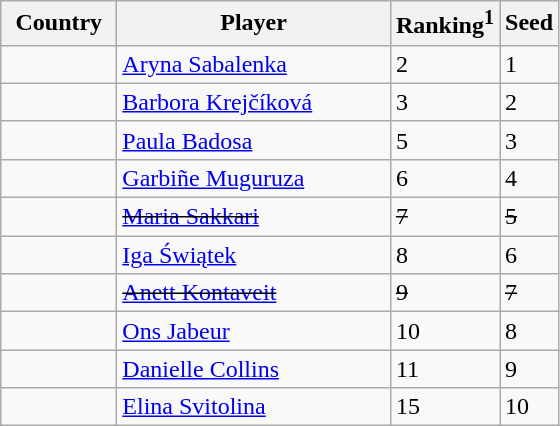<table class="sortable wikitable">
<tr>
<th width="70">Country</th>
<th width="175">Player</th>
<th>Ranking<sup>1</sup></th>
<th>Seed</th>
</tr>
<tr>
<td></td>
<td><a href='#'>Aryna Sabalenka</a></td>
<td>2</td>
<td>1</td>
</tr>
<tr>
<td></td>
<td><a href='#'>Barbora Krejčíková</a></td>
<td>3</td>
<td>2</td>
</tr>
<tr>
<td></td>
<td><a href='#'>Paula Badosa</a></td>
<td>5</td>
<td>3</td>
</tr>
<tr>
<td></td>
<td><a href='#'>Garbiñe Muguruza</a></td>
<td>6</td>
<td>4</td>
</tr>
<tr>
<td><s></s></td>
<td><s><a href='#'>Maria Sakkari</a></s></td>
<td><s>7</s></td>
<td><s>5</s></td>
</tr>
<tr>
<td></td>
<td><a href='#'>Iga Świątek</a></td>
<td>8</td>
<td>6</td>
</tr>
<tr>
<td><s></s></td>
<td><s><a href='#'>Anett Kontaveit</a></s></td>
<td><s>9</s></td>
<td><s>7</s></td>
</tr>
<tr>
<td></td>
<td><a href='#'>Ons Jabeur</a></td>
<td>10</td>
<td>8</td>
</tr>
<tr>
<td></td>
<td><a href='#'>Danielle Collins</a></td>
<td>11</td>
<td>9</td>
</tr>
<tr>
<td></td>
<td><a href='#'>Elina Svitolina</a></td>
<td>15</td>
<td>10</td>
</tr>
</table>
